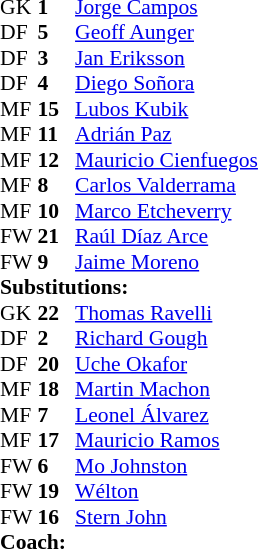<table cellspacing="0" cellpadding="0" style="font-size:90%; margin:auto;">
<tr>
<th width=25></th>
<th width=25></th>
</tr>
<tr>
<td>GK</td>
<td><strong>1</strong></td>
<td> <a href='#'>Jorge Campos</a></td>
<td></td>
<td></td>
<td></td>
</tr>
<tr>
<td>DF</td>
<td><strong>5</strong></td>
<td> <a href='#'>Geoff Aunger</a></td>
<td></td>
<td></td>
<td></td>
</tr>
<tr>
<td>DF</td>
<td><strong>3</strong></td>
<td> <a href='#'>Jan Eriksson</a></td>
<td></td>
<td></td>
</tr>
<tr>
<td>DF</td>
<td><strong>4</strong></td>
<td> <a href='#'>Diego Soñora</a></td>
<td></td>
<td></td>
</tr>
<tr>
<td>MF</td>
<td><strong>15</strong></td>
<td> <a href='#'>Lubos Kubik</a></td>
<td></td>
<td></td>
</tr>
<tr>
<td>MF</td>
<td><strong>11</strong></td>
<td> <a href='#'>Adrián Paz</a></td>
<td></td>
<td></td>
</tr>
<tr>
<td>MF</td>
<td><strong>12</strong></td>
<td> <a href='#'>Mauricio Cienfuegos</a></td>
<td></td>
<td></td>
</tr>
<tr>
<td>MF</td>
<td><strong>8</strong></td>
<td> <a href='#'>Carlos Valderrama</a></td>
<td></td>
<td></td>
</tr>
<tr>
<td>MF</td>
<td><strong>10</strong></td>
<td> <a href='#'>Marco Etcheverry</a></td>
<td></td>
<td></td>
</tr>
<tr>
<td>FW</td>
<td><strong>21</strong></td>
<td> <a href='#'>Raúl Díaz Arce</a></td>
<td></td>
<td></td>
</tr>
<tr>
<td>FW</td>
<td><strong>9</strong></td>
<td> <a href='#'>Jaime Moreno</a></td>
<td></td>
<td></td>
</tr>
<tr>
<td colspan=3><strong>Substitutions:</strong></td>
</tr>
<tr>
<td>GK</td>
<td><strong>22</strong></td>
<td> <a href='#'>Thomas Ravelli</a></td>
<td></td>
<td></td>
</tr>
<tr>
<td>DF</td>
<td><strong>2</strong></td>
<td> <a href='#'>Richard Gough</a></td>
<td></td>
<td></td>
</tr>
<tr>
<td>DF</td>
<td><strong>20</strong></td>
<td> <a href='#'>Uche Okafor</a></td>
<td></td>
<td></td>
</tr>
<tr>
<td>MF</td>
<td><strong>18</strong></td>
<td> <a href='#'>Martin Machon</a></td>
<td></td>
<td></td>
</tr>
<tr>
<td>MF</td>
<td><strong>7</strong></td>
<td> <a href='#'>Leonel Álvarez</a></td>
<td></td>
<td></td>
</tr>
<tr>
<td>MF</td>
<td><strong>17</strong></td>
<td> <a href='#'>Mauricio Ramos</a></td>
<td></td>
<td></td>
</tr>
<tr>
<td>FW</td>
<td><strong>6</strong></td>
<td> <a href='#'>Mo Johnston</a></td>
<td></td>
<td></td>
</tr>
<tr>
<td>FW</td>
<td><strong>19</strong></td>
<td> <a href='#'>Wélton</a></td>
<td></td>
<td></td>
</tr>
<tr>
<td>FW</td>
<td><strong>16</strong></td>
<td> <a href='#'>Stern John</a></td>
<td></td>
<td></td>
</tr>
<tr>
<td colspan=3><strong>Coach:</strong></td>
</tr>
<tr>
<td colspan=4></td>
</tr>
</table>
